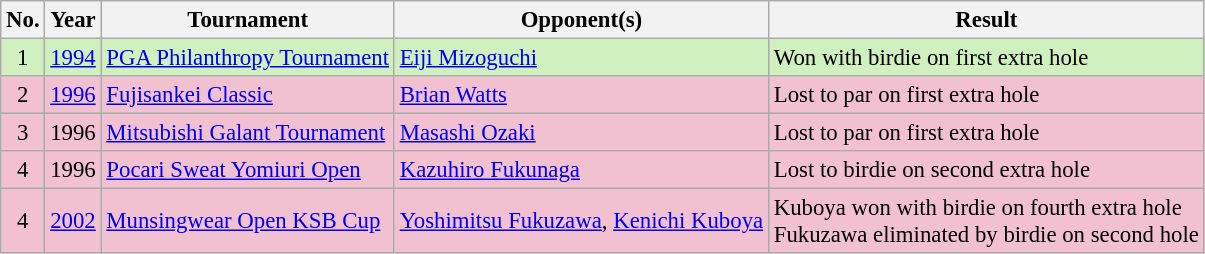<table class="wikitable" style="font-size:95%;">
<tr>
<th>No.</th>
<th>Year</th>
<th>Tournament</th>
<th>Opponent(s)</th>
<th>Result</th>
</tr>
<tr style="background:#D0F0C0;">
<td align=center>1</td>
<td><a href='#'>1994</a></td>
<td><a href='#'>PGA Philanthropy Tournament</a></td>
<td> <a href='#'>Eiji Mizoguchi</a></td>
<td>Won with birdie on first extra hole</td>
</tr>
<tr style="background:#F2C1D1;">
<td align=center>2</td>
<td><a href='#'>1996</a></td>
<td><a href='#'>Fujisankei Classic</a></td>
<td> <a href='#'>Brian Watts</a></td>
<td>Lost to par on first extra hole</td>
</tr>
<tr style="background:#F2C1D1;">
<td align=center>3</td>
<td>1996</td>
<td><a href='#'>Mitsubishi Galant Tournament</a></td>
<td> <a href='#'>Masashi Ozaki</a></td>
<td>Lost to par on first extra hole</td>
</tr>
<tr style="background:#F2C1D1;">
<td align=center>4</td>
<td>1996</td>
<td><a href='#'>Pocari Sweat Yomiuri Open</a></td>
<td> <a href='#'>Kazuhiro Fukunaga</a></td>
<td>Lost to birdie on second extra hole</td>
</tr>
<tr style="background:#F2C1D1;">
<td align=center>4</td>
<td><a href='#'>2002</a></td>
<td><a href='#'>Munsingwear Open KSB Cup</a></td>
<td> <a href='#'>Yoshimitsu Fukuzawa</a>,  <a href='#'>Kenichi Kuboya</a></td>
<td>Kuboya won with birdie on fourth extra hole<br>Fukuzawa eliminated by birdie on second hole</td>
</tr>
</table>
